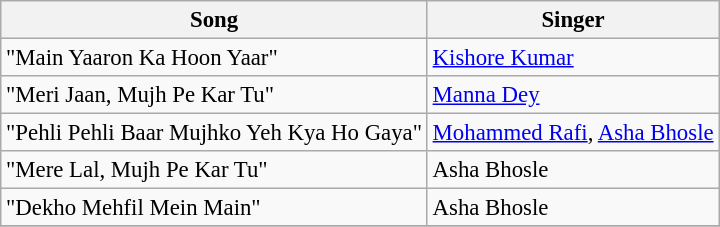<table class="wikitable" style="font-size:95%;">
<tr>
<th>Song</th>
<th>Singer</th>
</tr>
<tr>
<td>"Main Yaaron Ka Hoon Yaar"</td>
<td><a href='#'>Kishore Kumar</a></td>
</tr>
<tr>
<td>"Meri Jaan, Mujh Pe Kar Tu"</td>
<td><a href='#'>Manna Dey</a></td>
</tr>
<tr>
<td>"Pehli Pehli Baar Mujhko Yeh Kya Ho Gaya"</td>
<td><a href='#'>Mohammed Rafi</a>, <a href='#'>Asha Bhosle</a></td>
</tr>
<tr>
<td>"Mere Lal, Mujh Pe Kar Tu"</td>
<td>Asha Bhosle</td>
</tr>
<tr>
<td>"Dekho Mehfil Mein Main"</td>
<td>Asha Bhosle</td>
</tr>
<tr>
</tr>
</table>
